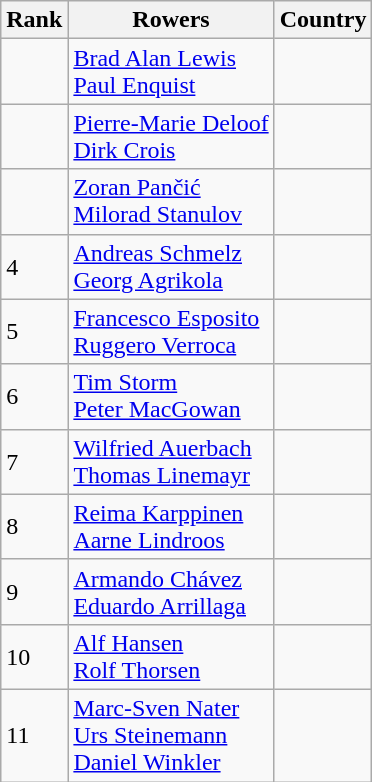<table class="wikitable sortable">
<tr>
<th>Rank</th>
<th>Rowers</th>
<th>Country</th>
</tr>
<tr>
<td></td>
<td><a href='#'>Brad Alan Lewis</a><br><a href='#'>Paul Enquist</a></td>
<td></td>
</tr>
<tr>
<td></td>
<td><a href='#'>Pierre-Marie Deloof</a><br><a href='#'>Dirk Crois</a></td>
<td></td>
</tr>
<tr>
<td></td>
<td><a href='#'>Zoran Pančić</a><br><a href='#'>Milorad Stanulov</a></td>
<td></td>
</tr>
<tr>
<td>4</td>
<td><a href='#'>Andreas Schmelz</a><br><a href='#'>Georg Agrikola</a></td>
<td></td>
</tr>
<tr>
<td>5</td>
<td><a href='#'>Francesco Esposito</a><br><a href='#'>Ruggero Verroca</a></td>
<td></td>
</tr>
<tr>
<td>6</td>
<td><a href='#'>Tim Storm</a><br><a href='#'>Peter MacGowan</a></td>
<td></td>
</tr>
<tr>
<td>7</td>
<td><a href='#'>Wilfried Auerbach</a><br><a href='#'>Thomas Linemayr</a></td>
<td></td>
</tr>
<tr>
<td>8</td>
<td><a href='#'>Reima Karppinen</a><br><a href='#'>Aarne Lindroos</a></td>
<td></td>
</tr>
<tr>
<td>9</td>
<td><a href='#'>Armando Chávez</a><br><a href='#'>Eduardo Arrillaga</a></td>
<td></td>
</tr>
<tr>
<td>10</td>
<td><a href='#'>Alf Hansen</a><br><a href='#'>Rolf Thorsen</a></td>
<td></td>
</tr>
<tr>
<td>11</td>
<td><a href='#'>Marc-Sven Nater</a><br><a href='#'>Urs Steinemann</a><br><a href='#'>Daniel Winkler</a></td>
<td></td>
</tr>
</table>
